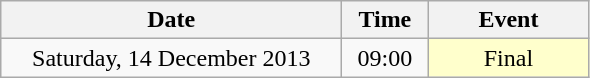<table class = "wikitable" style="text-align:center;">
<tr>
<th width=220>Date</th>
<th width=50>Time</th>
<th width=100>Event</th>
</tr>
<tr>
<td>Saturday, 14 December 2013</td>
<td>09:00</td>
<td bgcolor=ffffcc>Final</td>
</tr>
</table>
